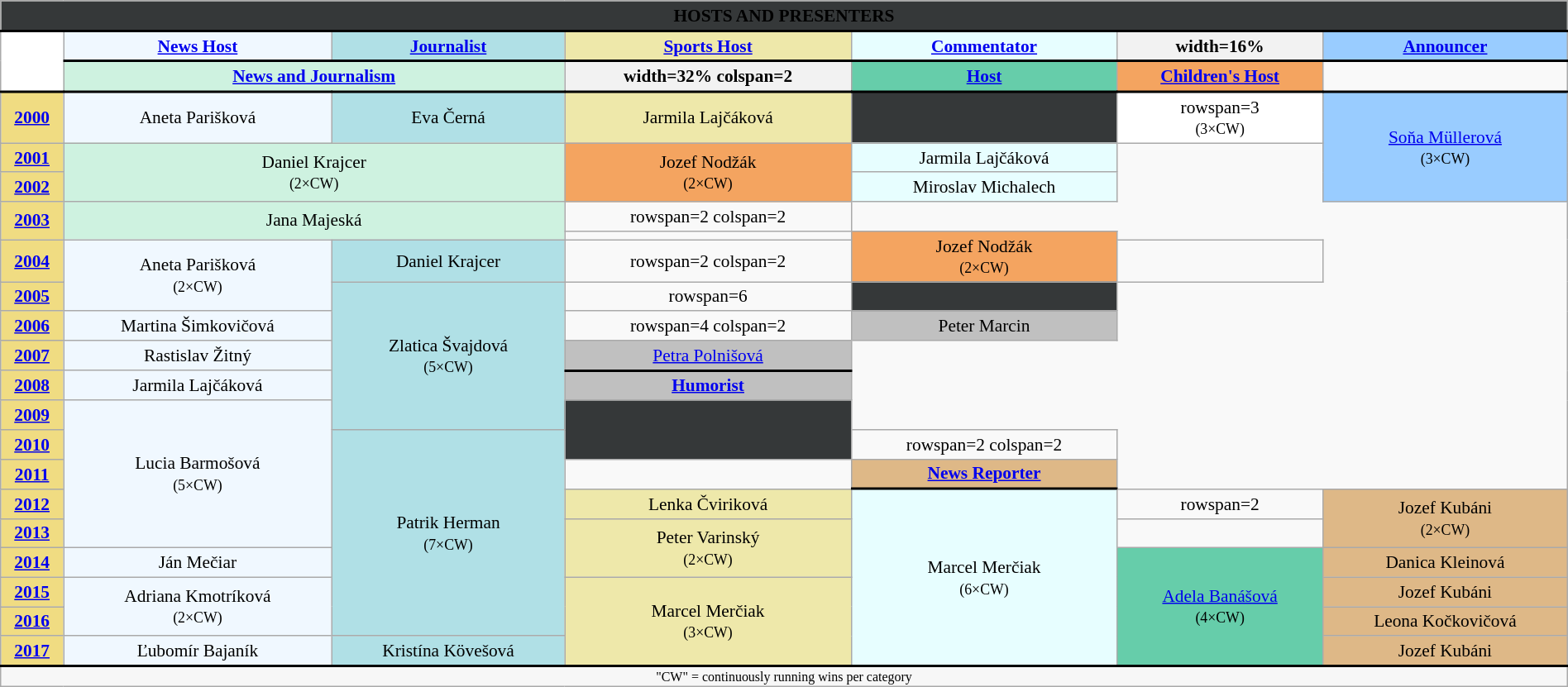<table class="wikitable" style="text-align:center;font-size:89%;width:100%">
<tr>
<th colspan=7 width=100% style=background:#353839><span>HOSTS AND PRESENTERS</span></th>
</tr>
<tr style="border-top:solid 2px; background:#FFF">
<th rowspan=2 width=4% style=background:#FFFFFF></th>
<th width:16 style=background:#F0F8FF><a href='#'>News Host</a></th>
<th width:16 style=background:#B0E0E6><a href='#'>Journalist</a></th>
<th width:16 style=background:#EEE8AA><a href='#'>Sports Host</a></th>
<th width:16 style=background:#E7FEFF><a href='#'>Commentator</a></th>
<th>width=16% </th>
<th width:16% style=background:#9CF><a href='#'>Announcer</a></th>
</tr>
<tr style="border-top:solid 2px; background:#FFF">
<th width=32% colspan=2 style=background:#CEF2E0><a href='#'>News and Journalism</a></th>
<th>width=32% colspan=2 </th>
<th width:16 style=background:#66CDAA><a href='#'>Host</a></th>
<th width:16 style=background:#F4A460><a href='#'>Children's Host</a></th>
</tr>
<tr style="border-top:solid 2px; background:#FFF">
<th style=background:#F0DC82><a href='#'>2000</a></th>
<td bgcolor=F0F8FF>Aneta Parišková</td>
<td bgcolor=B0E0E6>Eva Černá</td>
<td bgcolor=EEE8AA>Jarmila Lajčáková</td>
<td bgcolor=353839></td>
<td>rowspan=3  <br><small>(3×CW)</small></td>
<td rowspan=3 bgcolor=#9CF><a href='#'>Soňa Müllerová</a> <br><small>(3×CW)</small></td>
</tr>
<tr>
<th style=background:#F0DC82><a href='#'>2001</a></th>
<td colspan=2 rowspan=2 bgcolor=CEF2E0>Daniel Krajcer <br><small>(2×CW)</small></td>
<td rowspan=2 bgcolor=F4A460>Jozef Nodžák <br><small>(2×CW)</small></td>
<td bgcolor=E7FEFF>Jarmila Lajčáková</td>
</tr>
<tr>
<th style=background:#F0DC82><a href='#'>2002</a></th>
<td bgcolor=E7FEFF>Miroslav Michalech</td>
</tr>
<tr>
<th rowspan=2 style=background:#F0DC82><a href='#'>2003</a></th>
<td rowspan=2 colspan=2 bgcolor=CEF2E0>Jana Majeská</td>
<td>rowspan=2 colspan=2 </td>
</tr>
<tr>
<td></td>
<td rowspan=2 bgcolor=F4A460>Jozef Nodžák <br><small>(2×CW)</small></td>
</tr>
<tr>
<th style=background:#F0DC82><a href='#'>2004</a></th>
<td rowspan=2 bgcolor=F0F8FF>Aneta Parišková <br><small>(2×CW)</small></td>
<td bgcolor=B0E0E6>Daniel Krajcer</td>
<td>rowspan=2 colspan=2 </td>
<td></td>
</tr>
<tr>
<th style=background:#F0DC82><a href='#'>2005</a></th>
<td rowspan=5 bgcolor=B0E0E6>Zlatica Švajdová <br><small>(5×CW)</small></td>
<td>rowspan=6 </td>
<td bgcolor=353839></td>
</tr>
<tr>
<th style=background:#F0DC82><a href='#'>2006</a></th>
<td bgcolor=F0F8FF>Martina Šimkovičová</td>
<td>rowspan=4 colspan=2 </td>
<td bgcolor=SILVER>Peter Marcin</td>
</tr>
<tr>
<th style=background:#F0DC82><a href='#'>2007</a></th>
<td bgcolor=F0F8FF>Rastislav Žitný</td>
<td bgcolor=SILVER><a href='#'>Petra Polnišová</a></td>
</tr>
<tr>
<th style=background:#F0DC82><a href='#'>2008</a></th>
<td bgcolor=F0F8FF>Jarmila Lajčáková</td>
<th style="background:SILVER; border-top:solid 2px"><a href='#'>Humorist</a></th>
</tr>
<tr>
<th style=background:#F0DC82><a href='#'>2009</a></th>
<td rowspan=5 bgcolor=F0F8FF>Lucia Barmošová <br><small>(5×CW)</small></td>
<td rowspan=2 bgcolor=353839></td>
</tr>
<tr>
<th style=background:#F0DC82><a href='#'>2010</a></th>
<td rowspan=7 bgcolor=B0E0E6>Patrik Herman <br><small>(7×CW)</small></td>
<td>rowspan=2 colspan=2 </td>
</tr>
<tr>
<th style=background:#F0DC82><a href='#'>2011</a></th>
<td></td>
<th style="background:#DEB887; border-bottom:solid 2px"><a href='#'>News Reporter</a></th>
</tr>
<tr>
<th style=background:#F0DC82><a href='#'>2012</a></th>
<td bgcolor=EEE8AA>Lenka Čviriková</td>
<td rowspan=6 bgcolor=E7FEFF>Marcel Merčiak <br><small>(6×CW)</small></td>
<td>rowspan=2 </td>
<td rowspan=2 bgcolor=DEB887>Jozef Kubáni <br><small>(2×CW)</small></td>
</tr>
<tr>
<th style=background:#F0DC82><a href='#'>2013</a></th>
<td rowspan=2 bgcolor=EEE8AA>Peter Varinský <br><small>(2×CW)</small></td>
</tr>
<tr>
<th style=background:#F0DC82><a href='#'>2014</a></th>
<td bgcolor=F0F8FF>Ján Mečiar</td>
<td rowspan=4 bgcolor=66CDAA><a href='#'>Adela Banášová</a> <br><small>(4×CW)</small></td>
<td bgcolor=DEB887>Danica Kleinová</td>
</tr>
<tr>
<th style=background:#F0DC82><a href='#'>2015</a></th>
<td rowspan=2 bgcolor=F0F8FF>Adriana Kmotríková <br><small>(2×CW)</small></td>
<td rowspan=3 bgcolor=EEE8AA>Marcel Merčiak  <br><small>(3×CW)</small></td>
<td bgcolor=DEB887>Jozef Kubáni</td>
</tr>
<tr>
<th style=background:#F0DC82><a href='#'>2016</a></th>
<td bgcolor=DEB887>Leona Kočkovičová</td>
</tr>
<tr>
<th style=background:#F0DC82><a href='#'>2017</a></th>
<td bgcolor=F0F8FF>Ľubomír Bajaník</td>
<td bgcolor=B0E0E6>Kristína Kövešová</td>
<td bgcolor=DEB887>Jozef Kubáni</td>
</tr>
<tr style="border-top:solid 2px; background:#FFF">
<td colspan=7 width=100% style="font-size:8pt; background:#F7F7F7">"CW" = continuously running wins per category</td>
</tr>
</table>
